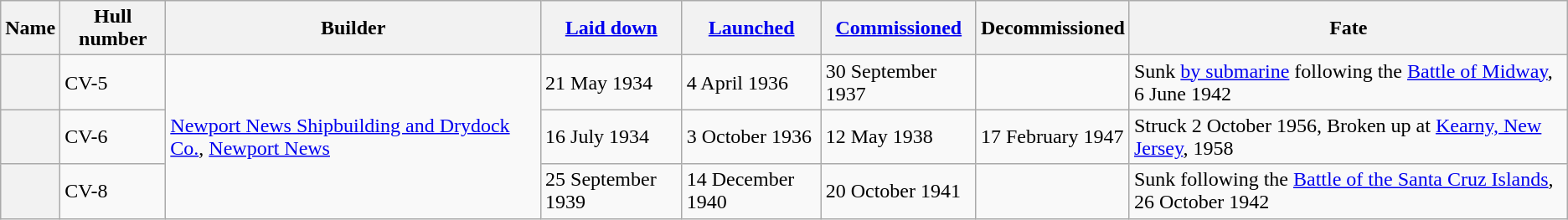<table class="wikitable plainrowheaders">
<tr>
<th scope="col">Name</th>
<th scope="col">Hull number</th>
<th scope="col">Builder</th>
<th scope="col"><a href='#'>Laid down</a></th>
<th scope="col"><a href='#'>Launched</a></th>
<th scope="col"><a href='#'>Commissioned</a></th>
<th scope="col">Decommissioned</th>
<th scope="col" style="min-width: 9em;">Fate</th>
</tr>
<tr>
<th scope="row"></th>
<td>CV-5</td>
<td rowspan=3><a href='#'>Newport News Shipbuilding and Drydock Co.</a>, <a href='#'>Newport News</a></td>
<td>21 May 1934</td>
<td>4 April 1936</td>
<td>30 September 1937</td>
<td></td>
<td>Sunk <a href='#'>by submarine</a> following the <a href='#'>Battle of Midway</a>, 6 June 1942</td>
</tr>
<tr>
<th scope="row"></th>
<td>CV-6</td>
<td>16 July 1934</td>
<td>3 October 1936</td>
<td>12 May 1938</td>
<td>17 February 1947</td>
<td>Struck 2 October 1956, Broken up at <a href='#'>Kearny, New Jersey</a>, 1958</td>
</tr>
<tr>
<th scope="row"></th>
<td>CV-8</td>
<td>25 September 1939</td>
<td>14 December 1940</td>
<td>20 October 1941</td>
<td></td>
<td>Sunk following the <a href='#'>Battle of the Santa Cruz Islands</a>, 26 October 1942</td>
</tr>
</table>
